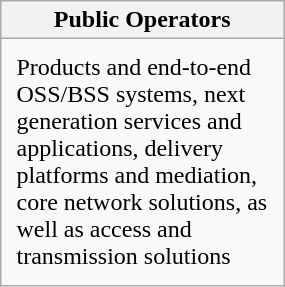<table class="wikitable" style="float: left; width: 15%;">
<tr>
<th>Public Operators</th>
</tr>
<tr valign="top">
<td style="padding: 10px; height: 140px;">Products and end-to-end OSS/BSS systems, next generation services and applications, delivery platforms and mediation, core network solutions, as well as access and transmission solutions</td>
</tr>
</table>
